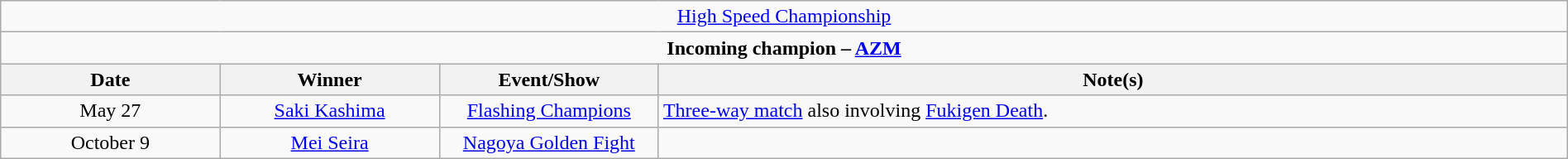<table class="wikitable" style="text-align:center; width:100%;">
<tr>
<td colspan="5" style="text-align: center;"><a href='#'>High Speed Championship</a></td>
</tr>
<tr>
<td colspan="5" style="text-align: center;"><strong>Incoming champion – <a href='#'>AZM</a></strong></td>
</tr>
<tr>
<th width=14%>Date</th>
<th width=14%>Winner</th>
<th width=14%>Event/Show</th>
<th width=58%>Note(s)</th>
</tr>
<tr>
<td>May 27</td>
<td><a href='#'>Saki Kashima</a></td>
<td><a href='#'>Flashing Champions</a></td>
<td align=left><a href='#'>Three-way match</a> also involving <a href='#'>Fukigen Death</a>.</td>
</tr>
<tr>
<td>October 9</td>
<td><a href='#'>Mei Seira</a></td>
<td><a href='#'>Nagoya Golden Fight</a><br></td>
<td></td>
</tr>
</table>
